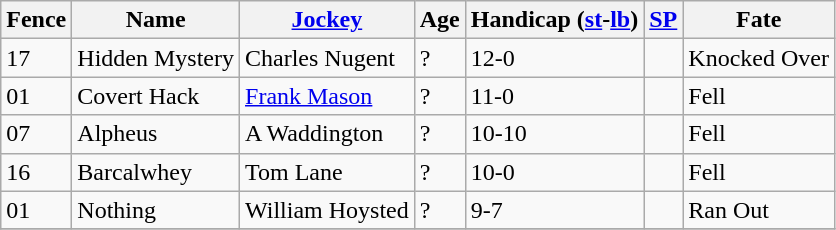<table class="wikitable sortable">
<tr>
<th>Fence</th>
<th>Name</th>
<th><a href='#'>Jockey</a></th>
<th>Age</th>
<th>Handicap (<a href='#'>st</a>-<a href='#'>lb</a>)</th>
<th><a href='#'>SP</a></th>
<th>Fate</th>
</tr>
<tr>
<td>17</td>
<td>Hidden Mystery</td>
<td>Charles Nugent</td>
<td>?</td>
<td>12-0</td>
<td></td>
<td>Knocked Over</td>
</tr>
<tr>
<td>01</td>
<td>Covert Hack</td>
<td><a href='#'>Frank Mason</a></td>
<td>?</td>
<td>11-0</td>
<td></td>
<td>Fell</td>
</tr>
<tr>
<td>07</td>
<td>Alpheus</td>
<td>A Waddington</td>
<td>?</td>
<td>10-10</td>
<td></td>
<td>Fell</td>
</tr>
<tr>
<td>16</td>
<td>Barcalwhey</td>
<td>Tom Lane</td>
<td>?</td>
<td>10-0</td>
<td></td>
<td>Fell</td>
</tr>
<tr>
<td>01</td>
<td>Nothing</td>
<td>William Hoysted</td>
<td>?</td>
<td>9-7</td>
<td></td>
<td>Ran Out</td>
</tr>
<tr>
</tr>
</table>
